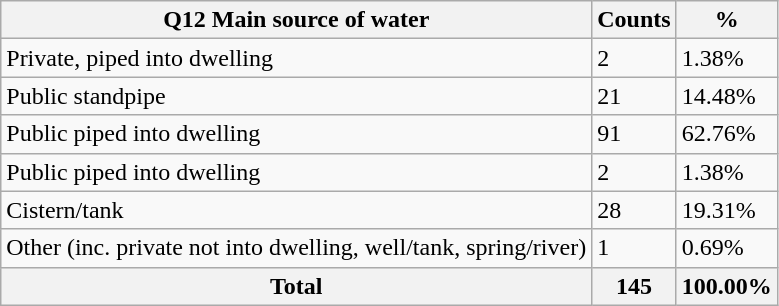<table class="wikitable sortable">
<tr>
<th>Q12 Main source of water</th>
<th>Counts</th>
<th>%</th>
</tr>
<tr>
<td>Private, piped into dwelling</td>
<td>2</td>
<td>1.38%</td>
</tr>
<tr>
<td>Public standpipe</td>
<td>21</td>
<td>14.48%</td>
</tr>
<tr>
<td>Public piped into dwelling</td>
<td>91</td>
<td>62.76%</td>
</tr>
<tr>
<td>Public piped into dwelling</td>
<td>2</td>
<td>1.38%</td>
</tr>
<tr>
<td>Cistern/tank</td>
<td>28</td>
<td>19.31%</td>
</tr>
<tr>
<td>Other (inc. private not into dwelling, well/tank, spring/river)</td>
<td>1</td>
<td>0.69%</td>
</tr>
<tr>
<th>Total</th>
<th>145</th>
<th>100.00%</th>
</tr>
</table>
